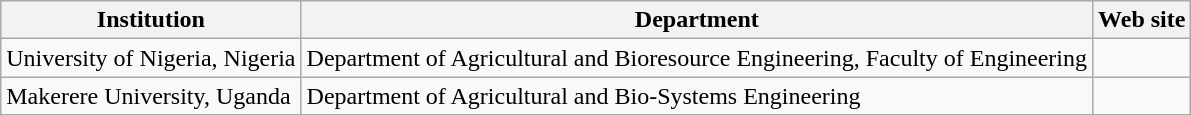<table class="wikitable sortable">
<tr>
<th>Institution</th>
<th>Department</th>
<th>Web site</th>
</tr>
<tr>
<td>University of Nigeria, Nigeria</td>
<td>Department of Agricultural and Bioresource Engineering, Faculty of Engineering</td>
<td></td>
</tr>
<tr>
<td>Makerere University, Uganda</td>
<td>Department of Agricultural and Bio-Systems Engineering</td>
<td></td>
</tr>
</table>
